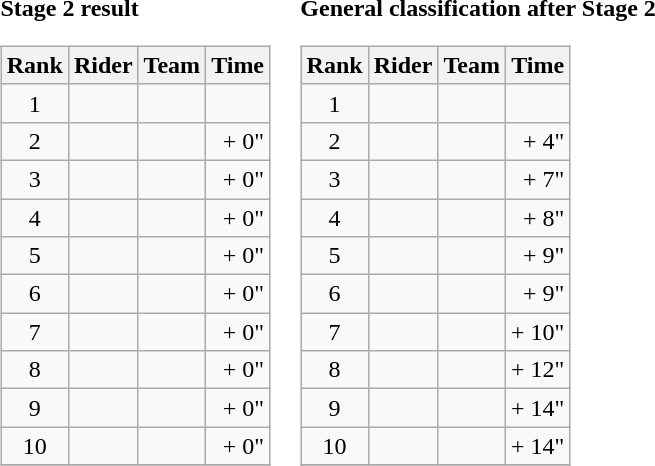<table>
<tr>
<td><strong>Stage 2 result</strong><br><table class="wikitable">
<tr>
<th>Rank</th>
<th>Rider</th>
<th>Team</th>
<th>Time</th>
</tr>
<tr>
<td style="text-align:center">1</td>
<td></td>
<td></td>
<td align="right"></td>
</tr>
<tr>
<td style="text-align:center">2</td>
<td></td>
<td></td>
<td align="right">+ 0"</td>
</tr>
<tr>
<td style="text-align:center">3</td>
<td></td>
<td></td>
<td align="right">+ 0"</td>
</tr>
<tr>
<td style="text-align:center">4</td>
<td></td>
<td></td>
<td align="right">+ 0"</td>
</tr>
<tr>
<td style="text-align:center">5</td>
<td></td>
<td></td>
<td align="right">+ 0"</td>
</tr>
<tr>
<td style="text-align:center">6</td>
<td></td>
<td></td>
<td align="right">+ 0"</td>
</tr>
<tr>
<td style="text-align:center">7</td>
<td></td>
<td></td>
<td align="right">+ 0"</td>
</tr>
<tr>
<td style="text-align:center">8</td>
<td></td>
<td></td>
<td align="right">+ 0"</td>
</tr>
<tr>
<td style="text-align:center">9</td>
<td></td>
<td></td>
<td align="right">+ 0"</td>
</tr>
<tr>
<td style="text-align:center">10</td>
<td></td>
<td></td>
<td align="right">+ 0"</td>
</tr>
<tr>
</tr>
</table>
</td>
<td><strong>General classification after Stage 2</strong><br><table class="wikitable">
<tr>
<th>Rank</th>
<th>Rider</th>
<th>Team</th>
<th>Time</th>
</tr>
<tr>
<td style="text-align:center">1</td>
<td></td>
<td></td>
<td align="right"></td>
</tr>
<tr>
<td style="text-align:center">2</td>
<td></td>
<td></td>
<td align="right">+ 4"</td>
</tr>
<tr>
<td style="text-align:center">3</td>
<td></td>
<td></td>
<td align="right">+ 7"</td>
</tr>
<tr>
<td style="text-align:center">4</td>
<td></td>
<td></td>
<td align="right">+ 8"</td>
</tr>
<tr>
<td style="text-align:center">5</td>
<td></td>
<td></td>
<td align="right">+ 9"</td>
</tr>
<tr>
<td style="text-align:center">6</td>
<td></td>
<td></td>
<td align="right">+ 9"</td>
</tr>
<tr>
<td style="text-align:center">7</td>
<td></td>
<td></td>
<td align="right">+ 10"</td>
</tr>
<tr>
<td style="text-align:center">8</td>
<td></td>
<td></td>
<td align="right">+ 12"</td>
</tr>
<tr>
<td style="text-align:center">9</td>
<td></td>
<td></td>
<td align="right">+ 14"</td>
</tr>
<tr>
<td style="text-align:center">10</td>
<td></td>
<td></td>
<td align="right">+ 14"</td>
</tr>
<tr>
</tr>
</table>
</td>
</tr>
</table>
